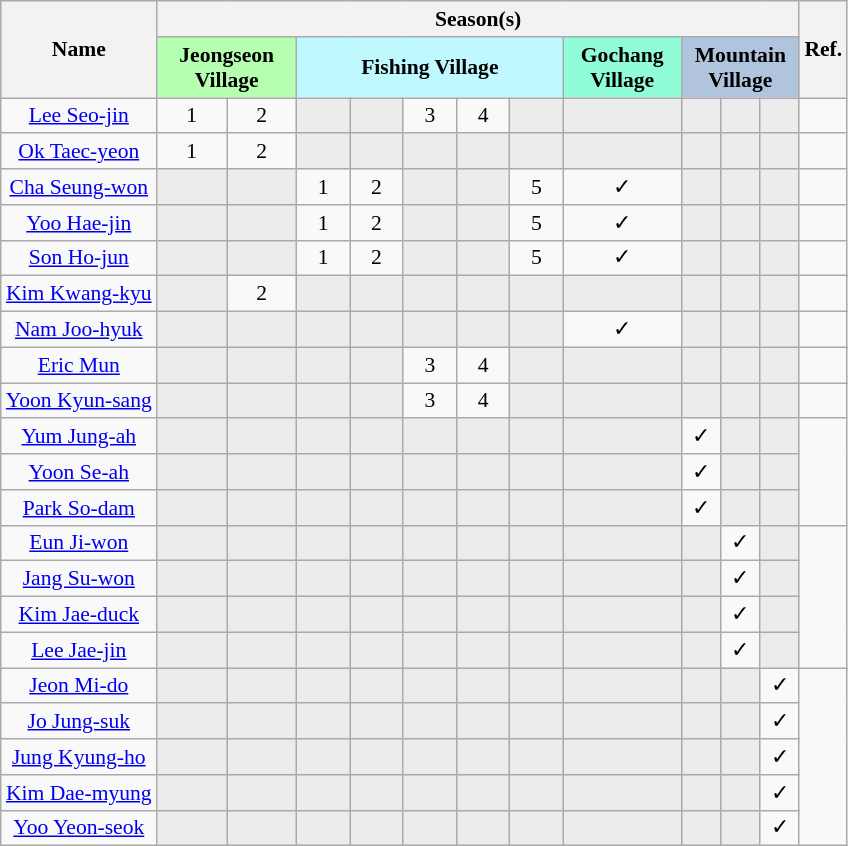<table class="wikitable" style="text-align:center; font-size:90%;">
<tr>
<th rowspan="2">Name</th>
<th colspan="11">Season(s)</th>
<th rowspan="2">Ref.</th>
</tr>
<tr>
<td colspan="2" style="max-width:6em;" bgcolor="#b5ffb0"><strong>Jeongseon Village</strong></td>
<td colspan="5" bgcolor="#bff9ff"><strong>Fishing Village</strong></td>
<td style="max-width:5em;" bgcolor="#90fcd8"><strong>Gochang Village</strong></td>
<td colspan="3" style="max-width:5em;" bgcolor="#B0C4DE"><strong>Mountain Village</strong></td>
</tr>
<tr>
<td><a href='#'>Lee Seo-jin</a></td>
<td>1</td>
<td>2</td>
<td bgcolor="#ECECEC"></td>
<td bgcolor="#ECECEC"></td>
<td style="width:2em;">3</td>
<td style="width:2em;">4</td>
<td bgcolor="#ECECEC"></td>
<td bgcolor="#ECECEC"></td>
<td bgcolor="#ECECEC"></td>
<td bgcolor="#ECECEC"></td>
<td bgcolor="#ECECEC"></td>
<td></td>
</tr>
<tr>
<td><a href='#'>Ok Taec-yeon</a></td>
<td>1</td>
<td>2</td>
<td bgcolor="#ECECEC"></td>
<td bgcolor="#ECECEC"></td>
<td bgcolor="#ECECEC"></td>
<td bgcolor="#ECECEC"></td>
<td bgcolor="#ECECEC"></td>
<td bgcolor="#ECECEC"></td>
<td bgcolor="#ECECEC"></td>
<td bgcolor="#ECECEC"></td>
<td bgcolor="#ECECEC"></td>
<td></td>
</tr>
<tr>
<td><a href='#'>Cha Seung-won</a></td>
<td bgcolor="#ECECEC"></td>
<td bgcolor="#ECECEC"></td>
<td style="width:2em;">1</td>
<td style="width:2em;">2</td>
<td bgcolor="#ECECEC"></td>
<td bgcolor="#ECECEC"></td>
<td style="width:2em;">5</td>
<td>✓</td>
<td bgcolor="#ECECEC"></td>
<td bgcolor="#ECECEC"></td>
<td bgcolor="#ECECEC"></td>
<td></td>
</tr>
<tr>
<td><a href='#'>Yoo Hae-jin</a></td>
<td bgcolor="#ECECEC"></td>
<td bgcolor="#ECECEC"></td>
<td style="width:2em;">1</td>
<td style="width:2em;">2</td>
<td bgcolor="#ECECEC"></td>
<td bgcolor="#ECECEC"></td>
<td>5</td>
<td>✓</td>
<td bgcolor="#ECECEC"></td>
<td bgcolor="#ECECEC"></td>
<td bgcolor="#ECECEC"></td>
<td></td>
</tr>
<tr>
<td><a href='#'>Son Ho-jun</a></td>
<td bgcolor="#ECECEC"></td>
<td bgcolor="#ECECEC"></td>
<td>1</td>
<td>2</td>
<td bgcolor="#ECECEC"></td>
<td bgcolor="#ECECEC"></td>
<td>5</td>
<td>✓</td>
<td bgcolor="#ECECEC"></td>
<td bgcolor="#ECECEC"></td>
<td bgcolor="#ECECEC"></td>
<td></td>
</tr>
<tr>
<td><a href='#'>Kim Kwang-kyu</a></td>
<td bgcolor="#ECECEC"></td>
<td>2</td>
<td bgcolor="#ECECEC"></td>
<td bgcolor="#ECECEC"></td>
<td bgcolor="#ECECEC"></td>
<td bgcolor="#ECECEC"></td>
<td bgcolor="#ECECEC"></td>
<td bgcolor="#ECECEC"></td>
<td bgcolor="#ECECEC"></td>
<td bgcolor="#ECECEC"></td>
<td bgcolor="#ECECEC"></td>
<td></td>
</tr>
<tr>
<td><a href='#'>Nam Joo-hyuk</a></td>
<td bgcolor="#ECECEC"></td>
<td bgcolor="#ECECEC"></td>
<td bgcolor="#ECECEC"></td>
<td bgcolor="#ECECEC"></td>
<td bgcolor="#ECECEC"></td>
<td bgcolor="#ECECEC"></td>
<td bgcolor="#ECECEC"></td>
<td>✓</td>
<td bgcolor="#ECECEC"></td>
<td bgcolor="#ECECEC"></td>
<td bgcolor="#ECECEC"></td>
<td></td>
</tr>
<tr>
<td><a href='#'>Eric Mun</a></td>
<td bgcolor="#ECECEC"></td>
<td bgcolor="#ECECEC"></td>
<td bgcolor="#ECECEC"></td>
<td bgcolor="#ECECEC"></td>
<td>3</td>
<td>4</td>
<td bgcolor="#ECECEC"></td>
<td bgcolor="#ECECEC"></td>
<td bgcolor="#ECECEC"></td>
<td bgcolor="#ECECEC"></td>
<td bgcolor="#ECECEC"></td>
<td></td>
</tr>
<tr>
<td><a href='#'>Yoon Kyun-sang</a></td>
<td bgcolor="#ECECEC"></td>
<td bgcolor="#ECECEC"></td>
<td bgcolor="#ECECEC"></td>
<td bgcolor="#ECECEC"></td>
<td>3</td>
<td>4</td>
<td bgcolor="#ECECEC"></td>
<td bgcolor="#ECECEC"></td>
<td bgcolor="#ECECEC"></td>
<td bgcolor="#ECECEC"></td>
<td bgcolor="#ECECEC"></td>
<td></td>
</tr>
<tr>
<td><a href='#'>Yum Jung-ah</a></td>
<td bgcolor="#ECECEC"></td>
<td bgcolor="#ECECEC"></td>
<td bgcolor="#ECECEC"></td>
<td bgcolor="#ECECEC"></td>
<td bgcolor="#ECECEC"></td>
<td bgcolor="#ECECEC"></td>
<td bgcolor="#ECECEC"></td>
<td bgcolor="#ECECEC"></td>
<td>✓</td>
<td bgcolor="#ECECEC"></td>
<td bgcolor="#ECECEC"></td>
<td rowspan="3"></td>
</tr>
<tr>
<td><a href='#'>Yoon Se-ah</a></td>
<td bgcolor="#ECECEC"></td>
<td bgcolor="#ECECEC"></td>
<td bgcolor="#ECECEC"></td>
<td bgcolor="#ECECEC"></td>
<td bgcolor="#ECECEC"></td>
<td bgcolor="#ECECEC"></td>
<td bgcolor="#ECECEC"></td>
<td bgcolor="#ECECEC"></td>
<td>✓</td>
<td bgcolor="#ECECEC"></td>
<td bgcolor="#ECECEC"></td>
</tr>
<tr>
<td><a href='#'>Park So-dam</a></td>
<td bgcolor="#ECECEC"></td>
<td bgcolor="#ECECEC"></td>
<td bgcolor="#ECECEC"></td>
<td bgcolor="#ECECEC"></td>
<td bgcolor="#ECECEC"></td>
<td bgcolor="#ECECEC"></td>
<td bgcolor="#ECECEC"></td>
<td bgcolor="#ECECEC"></td>
<td>✓</td>
<td bgcolor="#ECECEC"></td>
<td bgcolor="#ECECEC"></td>
</tr>
<tr>
<td><a href='#'>Eun Ji-won</a></td>
<td bgcolor="#ECECEC"></td>
<td bgcolor="#ECECEC"></td>
<td bgcolor="#ECECEC"></td>
<td bgcolor="#ECECEC"></td>
<td bgcolor="#ECECEC"></td>
<td bgcolor="#ECECEC"></td>
<td bgcolor="#ECECEC"></td>
<td bgcolor="#ECECEC"></td>
<td bgcolor="#ECECEC"></td>
<td>✓</td>
<td bgcolor="#ECECEC"></td>
<td rowspan="4"></td>
</tr>
<tr>
<td><a href='#'>Jang Su-won</a></td>
<td bgcolor="#ECECEC"></td>
<td bgcolor="#ECECEC"></td>
<td bgcolor="#ECECEC"></td>
<td bgcolor="#ECECEC"></td>
<td bgcolor="#ECECEC"></td>
<td bgcolor="#ECECEC"></td>
<td bgcolor="#ECECEC"></td>
<td bgcolor="#ECECEC"></td>
<td bgcolor="#ECECEC"></td>
<td>✓</td>
<td bgcolor="#ECECEC"></td>
</tr>
<tr>
<td><a href='#'>Kim Jae-duck</a></td>
<td bgcolor="#ECECEC"></td>
<td bgcolor="#ECECEC"></td>
<td bgcolor="#ECECEC"></td>
<td bgcolor="#ECECEC"></td>
<td bgcolor="#ECECEC"></td>
<td bgcolor="#ECECEC"></td>
<td bgcolor="#ECECEC"></td>
<td bgcolor="#ECECEC"></td>
<td bgcolor="#ECECEC"></td>
<td>✓</td>
<td bgcolor="#ECECEC"></td>
</tr>
<tr>
<td><a href='#'>Lee Jae-jin</a></td>
<td bgcolor="#ECECEC"></td>
<td bgcolor="#ECECEC"></td>
<td bgcolor="#ECECEC"></td>
<td bgcolor="#ECECEC"></td>
<td bgcolor="#ECECEC"></td>
<td bgcolor="#ECECEC"></td>
<td bgcolor="#ECECEC"></td>
<td bgcolor="#ECECEC"></td>
<td bgcolor="#ECECEC"></td>
<td>✓</td>
<td bgcolor="#ECECEC"></td>
</tr>
<tr>
<td><a href='#'>Jeon Mi-do</a></td>
<td bgcolor="#ECECEC"></td>
<td bgcolor="#ECECEC"></td>
<td bgcolor="#ECECEC"></td>
<td bgcolor="#ECECEC"></td>
<td bgcolor="#ECECEC"></td>
<td bgcolor="#ECECEC"></td>
<td bgcolor="#ECECEC"></td>
<td bgcolor="#ECECEC"></td>
<td bgcolor="#ECECEC"></td>
<td bgcolor="#ECECEC"></td>
<td>✓</td>
<td rowspan="5"></td>
</tr>
<tr>
<td><a href='#'>Jo Jung-suk</a></td>
<td bgcolor="#ECECEC"></td>
<td bgcolor="#ECECEC"></td>
<td bgcolor="#ECECEC"></td>
<td bgcolor="#ECECEC"></td>
<td bgcolor="#ECECEC"></td>
<td bgcolor="#ECECEC"></td>
<td bgcolor="#ECECEC"></td>
<td bgcolor="#ECECEC"></td>
<td bgcolor="#ECECEC"></td>
<td bgcolor="#ECECEC"></td>
<td>✓</td>
</tr>
<tr>
<td><a href='#'>Jung Kyung-ho</a></td>
<td bgcolor="#ECECEC"></td>
<td bgcolor="#ECECEC"></td>
<td bgcolor="#ECECEC"></td>
<td bgcolor="#ECECEC"></td>
<td bgcolor="#ECECEC"></td>
<td bgcolor="#ECECEC"></td>
<td bgcolor="#ECECEC"></td>
<td bgcolor="#ECECEC"></td>
<td bgcolor="#ECECEC"></td>
<td bgcolor="#ECECEC"></td>
<td>✓</td>
</tr>
<tr>
<td><a href='#'>Kim Dae-myung</a></td>
<td bgcolor="#ECECEC"></td>
<td bgcolor="#ECECEC"></td>
<td bgcolor="#ECECEC"></td>
<td bgcolor="#ECECEC"></td>
<td bgcolor="#ECECEC"></td>
<td bgcolor="#ECECEC"></td>
<td bgcolor="#ECECEC"></td>
<td bgcolor="#ECECEC"></td>
<td bgcolor="#ECECEC"></td>
<td bgcolor="#ECECEC"></td>
<td>✓</td>
</tr>
<tr>
<td><a href='#'>Yoo Yeon-seok</a></td>
<td bgcolor="#ECECEC"></td>
<td bgcolor="#ECECEC"></td>
<td bgcolor="#ECECEC"></td>
<td bgcolor="#ECECEC"></td>
<td bgcolor="#ECECEC"></td>
<td bgcolor="#ECECEC"></td>
<td bgcolor="#ECECEC"></td>
<td bgcolor="#ECECEC"></td>
<td bgcolor="#ECECEC"></td>
<td bgcolor="#ECECEC"></td>
<td>✓</td>
</tr>
</table>
